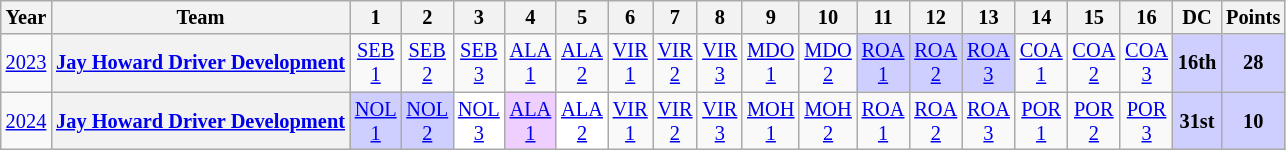<table class="wikitable" style="text-align:center; font-size:85%;">
<tr>
<th>Year</th>
<th>Team</th>
<th>1</th>
<th>2</th>
<th>3</th>
<th>4</th>
<th>5</th>
<th>6</th>
<th>7</th>
<th>8</th>
<th>9</th>
<th>10</th>
<th>11</th>
<th>12</th>
<th>13</th>
<th>14</th>
<th>15</th>
<th>16</th>
<th>DC</th>
<th>Points</th>
</tr>
<tr>
<td><a href='#'>2023</a></td>
<th><a href='#'>Jay Howard Driver Development</a></th>
<td><a href='#'>SEB<br>1</a></td>
<td><a href='#'>SEB<br>2</a></td>
<td><a href='#'>SEB<br>3</a></td>
<td><a href='#'>ALA<br>1</a></td>
<td><a href='#'>ALA<br>2</a></td>
<td><a href='#'>VIR<br>1</a></td>
<td><a href='#'>VIR<br>2</a></td>
<td><a href='#'>VIR<br>3</a></td>
<td><a href='#'>MDO<br>1</a></td>
<td><a href='#'>MDO<br>2</a></td>
<td style="background:#CFCFFF;"><a href='#'>ROA<br>1</a><br></td>
<td style="background:#CFCFFF;"><a href='#'>ROA<br>2</a><br></td>
<td style="background:#CFCFFF;"><a href='#'>ROA<br>3</a><br></td>
<td><a href='#'>COA<br>1</a></td>
<td><a href='#'>COA<br>2</a></td>
<td><a href='#'>COA<br>3</a></td>
<th style="background:#CFCFFF;">16th</th>
<th style="background:#CFCFFF;">28</th>
</tr>
<tr>
<td><a href='#'>2024</a></td>
<th><a href='#'>Jay Howard Driver Development</a></th>
<td style="background:#CFCFFF;"><a href='#'>NOL<br>1</a><br></td>
<td style="background:#CFCFFF;"><a href='#'>NOL<br>2</a><br></td>
<td style="background:#FFFFFF;"><a href='#'>NOL<br>3</a><br></td>
<td style="background:#EFCFFF;"><a href='#'>ALA<br>1</a><br></td>
<td style="background:#FFFFFF;"><a href='#'>ALA<br>2</a><br></td>
<td><a href='#'>VIR<br>1</a></td>
<td><a href='#'>VIR<br>2</a></td>
<td><a href='#'>VIR<br>3</a></td>
<td><a href='#'>MOH<br>1</a></td>
<td><a href='#'>MOH<br>2</a></td>
<td><a href='#'>ROA<br>1</a></td>
<td><a href='#'>ROA<br>2</a></td>
<td><a href='#'>ROA<br>3</a></td>
<td><a href='#'>POR<br>1</a></td>
<td><a href='#'>POR<br>2</a></td>
<td><a href='#'>POR<br>3</a></td>
<th style="background:#CFCFFF;">31st</th>
<th style="background:#CFCFFF;">10</th>
</tr>
</table>
